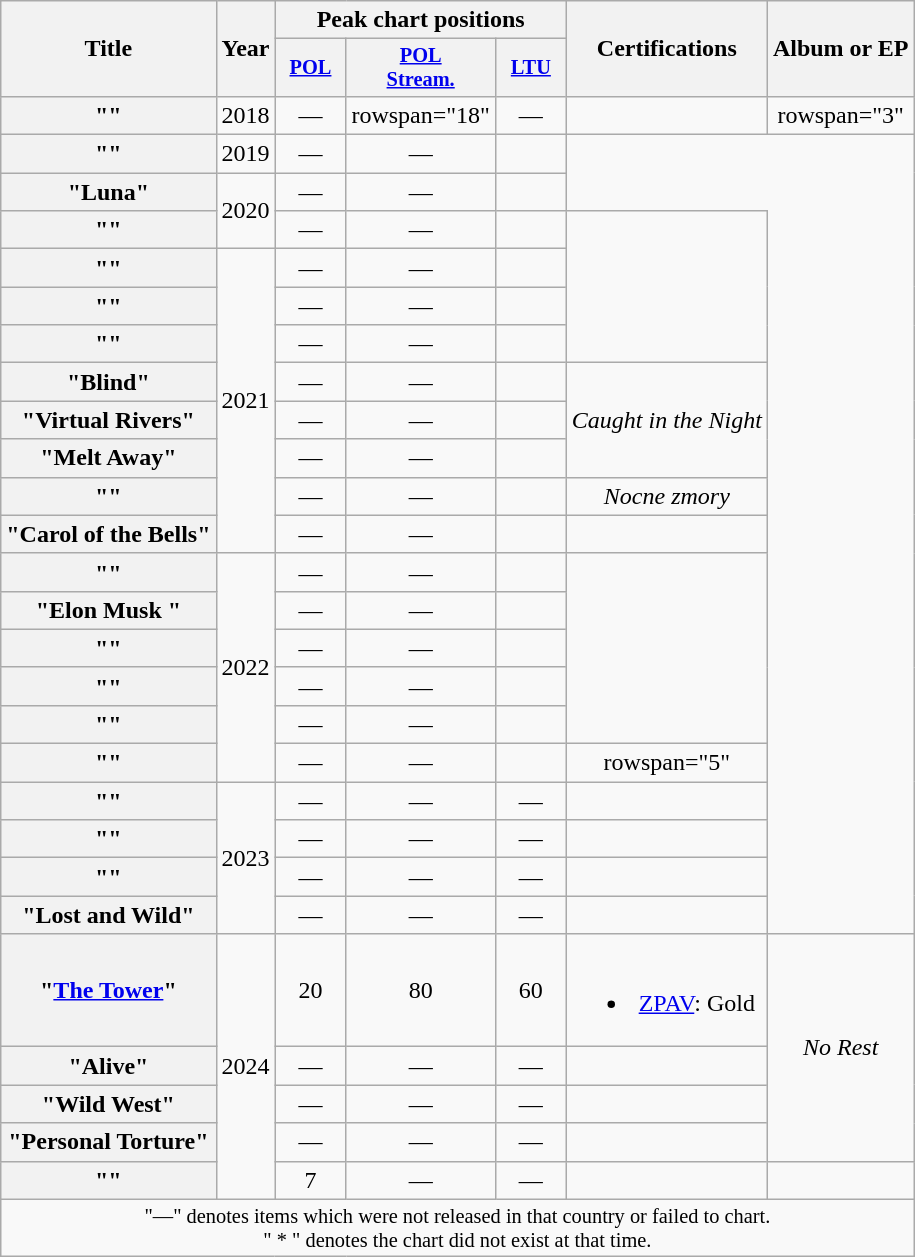<table class="wikitable plainrowheaders" style="text-align:center;">
<tr>
<th scope="col" rowspan="2">Title</th>
<th scope="col" rowspan="2">Year</th>
<th scope="col" colspan="3">Peak chart positions</th>
<th scope="col" rowspan="2">Certifications</th>
<th scope="col" rowspan="2">Album or EP</th>
</tr>
<tr>
<th scope="col" style="width:3em;font-size:85%"><a href='#'>POL</a><br></th>
<th scope="col" style="width:3em;font-size:85%"><a href='#'>POL<br>Stream.</a><br></th>
<th scope="col" style="width:3em;font-size:85%;"><a href='#'>LTU</a><br></th>
</tr>
<tr>
<th scope="row">""</th>
<td>2018</td>
<td>—</td>
<td>rowspan="18" </td>
<td>—</td>
<td></td>
<td>rowspan="3" </td>
</tr>
<tr>
<th scope="row">""</th>
<td>2019</td>
<td>—</td>
<td>—</td>
<td></td>
</tr>
<tr>
<th scope="row">"Luna"</th>
<td rowspan="2">2020</td>
<td>—</td>
<td>—</td>
<td></td>
</tr>
<tr>
<th scope="row">""</th>
<td>—</td>
<td>—</td>
<td></td>
<td rowspan="4"></td>
</tr>
<tr>
<th scope="row">""</th>
<td rowspan="8">2021</td>
<td>—</td>
<td>—</td>
<td></td>
</tr>
<tr>
<th scope="row">""</th>
<td>—</td>
<td>—</td>
<td></td>
</tr>
<tr>
<th scope="row">""</th>
<td>—</td>
<td>—</td>
<td></td>
</tr>
<tr>
<th scope="row">"Blind"</th>
<td>—</td>
<td>—</td>
<td></td>
<td rowspan="3"><em>Caught in the Night</em></td>
</tr>
<tr>
<th scope="row">"Virtual Rivers"</th>
<td>—</td>
<td>—</td>
<td></td>
</tr>
<tr>
<th scope="row">"Melt Away"</th>
<td>—</td>
<td>—</td>
<td></td>
</tr>
<tr>
<th scope="row">""</th>
<td>—</td>
<td>—</td>
<td></td>
<td><em>Nocne zmory</em></td>
</tr>
<tr>
<th scope="row">"Carol of the Bells"</th>
<td>—</td>
<td>—</td>
<td></td>
<td></td>
</tr>
<tr>
<th scope="row">""</th>
<td rowspan="6">2022</td>
<td>—</td>
<td>—</td>
<td></td>
<td rowspan="5"></td>
</tr>
<tr>
<th scope="row">"Elon Musk "</th>
<td>—</td>
<td>—</td>
<td></td>
</tr>
<tr>
<th scope="row">""</th>
<td>—</td>
<td>—</td>
<td></td>
</tr>
<tr>
<th scope="row">""</th>
<td>—</td>
<td>—</td>
<td></td>
</tr>
<tr>
<th scope="row">""</th>
<td>—</td>
<td>—</td>
<td></td>
</tr>
<tr>
<th scope="row">""</th>
<td>—</td>
<td>—</td>
<td></td>
<td>rowspan="5" </td>
</tr>
<tr>
<th scope="row">""</th>
<td rowspan="4">2023</td>
<td>—</td>
<td>—</td>
<td>—</td>
<td></td>
</tr>
<tr>
<th scope="row">""</th>
<td>—</td>
<td>—</td>
<td>—</td>
<td></td>
</tr>
<tr>
<th scope="row">""</th>
<td>—</td>
<td>—</td>
<td>—</td>
<td></td>
</tr>
<tr>
<th scope="row">"Lost and Wild"</th>
<td>—</td>
<td>—</td>
<td>—</td>
<td></td>
</tr>
<tr>
<th scope="row">"<a href='#'>The Tower</a>"</th>
<td rowspan="5">2024</td>
<td>20</td>
<td>80</td>
<td>60</td>
<td><br><ul><li><a href='#'>ZPAV</a>: Gold</li></ul></td>
<td rowspan="4"><em>No Rest</em></td>
</tr>
<tr>
<th scope="row">"Alive"</th>
<td>—</td>
<td>—</td>
<td>—</td>
<td></td>
</tr>
<tr>
<th scope="row">"Wild West"</th>
<td>—</td>
<td>—</td>
<td>—</td>
<td></td>
</tr>
<tr>
<th scope="row">"Personal Torture"</th>
<td>—</td>
<td>—</td>
<td>—</td>
<td></td>
</tr>
<tr>
<th scope="row">""</th>
<td>7</td>
<td>—</td>
<td>—</td>
<td></td>
<td></td>
</tr>
<tr>
<td colspan="7" style="font-size:85%;">"—" denotes items which were not released in that country or failed to chart.<br>" * " denotes the chart did not exist at that time.</td>
</tr>
</table>
